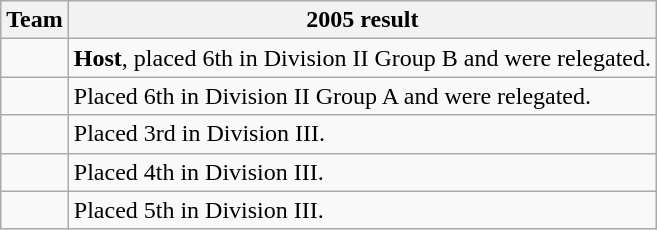<table class="wikitable">
<tr>
<th>Team</th>
<th>2005 result</th>
</tr>
<tr>
<td></td>
<td><strong>Host</strong>, placed 6th in Division II Group B and were relegated.</td>
</tr>
<tr>
<td></td>
<td>Placed 6th in Division II Group A and were relegated.</td>
</tr>
<tr>
<td></td>
<td>Placed 3rd in Division III.</td>
</tr>
<tr>
<td></td>
<td>Placed 4th in Division III.</td>
</tr>
<tr>
<td></td>
<td>Placed 5th in Division III.</td>
</tr>
</table>
